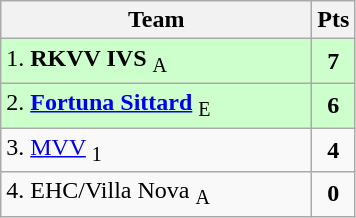<table class="wikitable" style="text-align:center; float:left; margin-right:1em">
<tr>
<th style="width:200px">Team</th>
<th width=20>Pts</th>
</tr>
<tr bgcolor=ccffcc>
<td align=left>1. <strong>RKVV IVS</strong> <sub>A</sub></td>
<td><strong>7</strong></td>
</tr>
<tr bgcolor=ccffcc>
<td align=left>2. <strong><a href='#'>Fortuna Sittard</a></strong> <sub>E</sub></td>
<td><strong>6</strong></td>
</tr>
<tr>
<td align=left>3. <a href='#'>MVV</a> <sub>1</sub></td>
<td><strong>4</strong></td>
</tr>
<tr>
<td align=left>4. EHC/Villa Nova <sub>A</sub></td>
<td><strong>0</strong></td>
</tr>
</table>
